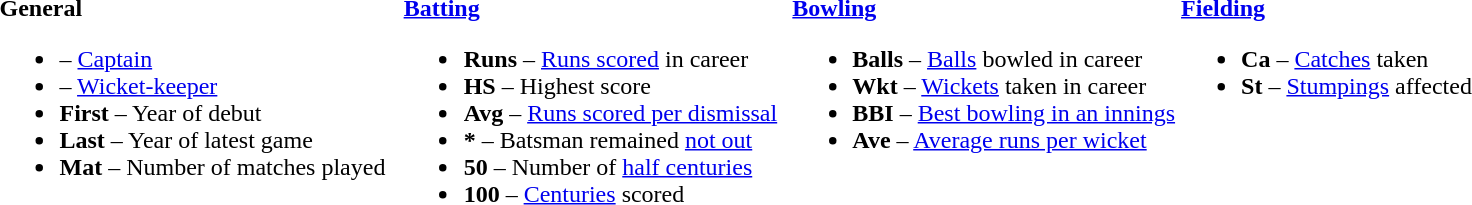<table>
<tr>
<td valign="top" style="width:26%"><br><strong>General</strong><ul><li> – <a href='#'>Captain</a></li><li> – <a href='#'>Wicket-keeper</a></li><li><strong>First</strong> – Year of debut</li><li><strong>Last</strong> – Year of latest game</li><li><strong>Mat</strong> – Number of matches played</li></ul></td>
<td valign="top" style="width:25%"><br><strong><a href='#'>Batting</a></strong><ul><li><strong>Runs</strong> – <a href='#'>Runs scored</a> in career</li><li><strong>HS</strong> – Highest score</li><li><strong>Avg</strong> – <a href='#'>Runs scored per dismissal</a></li><li><strong>*</strong> – Batsman remained <a href='#'>not out</a></li><li><strong>50</strong> – Number of <a href='#'>half centuries</a></li><li><strong>100</strong> – <a href='#'>Centuries</a> scored</li></ul></td>
<td valign="top" style="width:25%"><br><strong><a href='#'>Bowling</a></strong><ul><li><strong>Balls</strong> – <a href='#'>Balls</a> bowled in career</li><li><strong>Wkt</strong> – <a href='#'>Wickets</a> taken in career</li><li><strong>BBI</strong> – <a href='#'>Best bowling in an innings</a></li><li><strong>Ave</strong> – <a href='#'>Average runs per wicket</a></li></ul></td>
<td valign="top" style="width:24%"><br><strong><a href='#'>Fielding</a></strong><ul><li><strong>Ca</strong> – <a href='#'>Catches</a> taken</li><li><strong>St</strong> – <a href='#'>Stumpings</a> affected</li></ul></td>
</tr>
</table>
